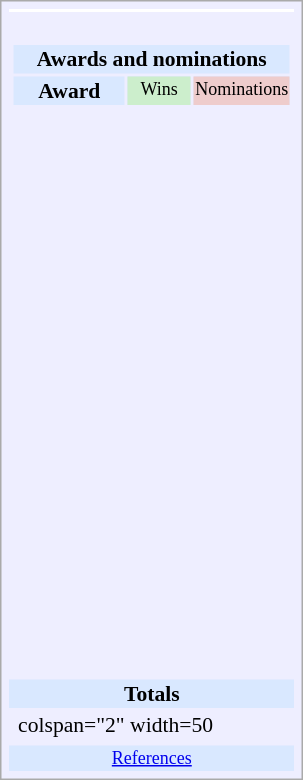<table class="infobox" style="width:14em; text-align:left; font-size:90%; vertical-align:middle; background:#eef;">
<tr style="background:white;">
<td colspan="3" style="text-align:center;"></td>
</tr>
<tr>
<td colspan="3"><br><table class="collapsible collapsed" style="width:100%;">
<tr>
<th colspan="3" style="background:#d9e8ff; text-align:center;">Awards and nominations</th>
</tr>
<tr style="background:#d9e8ff; text-align:center;">
<th style="vertical-align: middle;">Award</th>
<td style="background:#cec; font-size:9pt; width:40px;">Wins</td>
<td style="background:#ecc; font-size:9pt; width:40px;">Nominations</td>
</tr>
<tr>
<td style="text-align:left;"><br></td>
<td></td>
<td></td>
</tr>
<tr>
<td style="text-align:left;"><br></td>
<td></td>
<td></td>
</tr>
<tr>
<td style="text-align:left;"><br></td>
<td></td>
<td></td>
</tr>
<tr>
<td style="text-align:left;"><br></td>
<td></td>
<td></td>
</tr>
<tr>
<td style="text-align:left;"><br></td>
<td></td>
<td></td>
</tr>
<tr>
<td style="text-align:left;"><br></td>
<td></td>
<td></td>
</tr>
<tr>
<td style="text-align:left;"><br></td>
<td></td>
<td></td>
</tr>
<tr>
<td style="text-align:left;"><br></td>
<td></td>
<td></td>
</tr>
<tr>
<td style="text-align:left;"><br></td>
<td></td>
<td></td>
</tr>
<tr>
<td style="text-align:left;"><br></td>
<td></td>
<td></td>
</tr>
<tr>
<td style="text-align:left;"><br></td>
<td></td>
<td></td>
</tr>
<tr>
<td style="text-align:left;"><br></td>
<td></td>
<td></td>
</tr>
<tr>
<td style="text-align:left;"><br></td>
<td></td>
<td></td>
</tr>
<tr>
<td style="text-align:left;"><br></td>
<td></td>
<td></td>
</tr>
<tr>
<td style="text-align:left;"><br></td>
<td></td>
<td></td>
</tr>
<tr>
<td style="text-align:left;"><br></td>
<td></td>
<td></td>
</tr>
<tr>
<td style="text-align:left;"><br></td>
<td></td>
<td></td>
</tr>
<tr>
<td style="text-align:left;"><br></td>
<td></td>
<td></td>
</tr>
</table>
</td>
</tr>
<tr style="background-color:#d9e8ff;">
<td colspan="3" style="text-align:center;"><strong>Totals</strong></td>
</tr>
<tr>
<td></td>
<td>colspan="2" width=50 </td>
</tr>
<tr>
</tr>
<tr style="background:#d9e8ff;">
<td colspan="3" style="font-size: smaller; text-align:center;"><a href='#'>References</a></td>
</tr>
</table>
